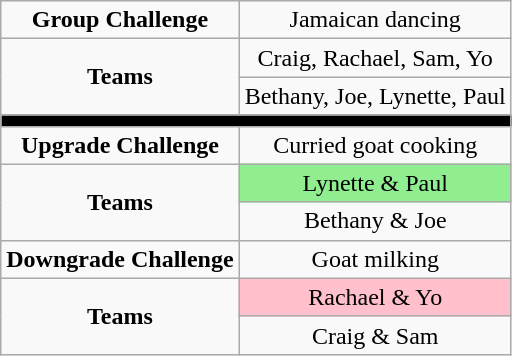<table class="wikitable" style="text-align:center;">
<tr>
<td><strong>Group Challenge</strong></td>
<td>Jamaican dancing</td>
</tr>
<tr>
<td rowspan="2"><strong>Teams</strong></td>
<td>Craig, Rachael, Sam, Yo</td>
</tr>
<tr>
<td>Bethany, Joe, Lynette, Paul</td>
</tr>
<tr>
<td colspan="2" style="background:black;"></td>
</tr>
<tr>
<td><strong>Upgrade Challenge</strong></td>
<td>Curried goat cooking</td>
</tr>
<tr>
<td rowspan="2"><strong>Teams</strong></td>
<td style="background:lightgreen;">Lynette & Paul</td>
</tr>
<tr>
<td>Bethany & Joe</td>
</tr>
<tr>
<td><strong>Downgrade Challenge</strong></td>
<td>Goat milking</td>
</tr>
<tr>
<td rowspan="2"><strong>Teams</strong></td>
<td style="background:pink;">Rachael & Yo</td>
</tr>
<tr>
<td>Craig & Sam</td>
</tr>
</table>
